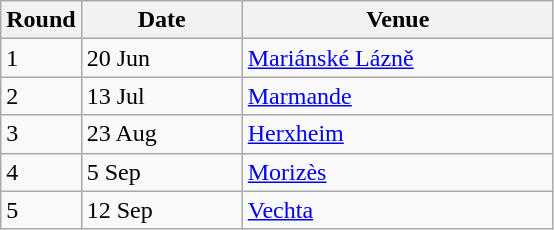<table class="wikitable" style="font-size: 100%">
<tr>
<th width=30>Round</th>
<th width=100>Date</th>
<th width=200>Venue</th>
</tr>
<tr>
<td>1</td>
<td>20 Jun</td>
<td> <a href='#'>Mariánské Lázně</a></td>
</tr>
<tr>
<td>2</td>
<td>13 Jul</td>
<td> <a href='#'>Marmande</a></td>
</tr>
<tr>
<td>3</td>
<td>23 Aug</td>
<td> <a href='#'>Herxheim</a></td>
</tr>
<tr>
<td>4</td>
<td>5 Sep</td>
<td> <a href='#'>Morizès</a></td>
</tr>
<tr>
<td>5</td>
<td>12 Sep</td>
<td> <a href='#'>Vechta</a></td>
</tr>
</table>
